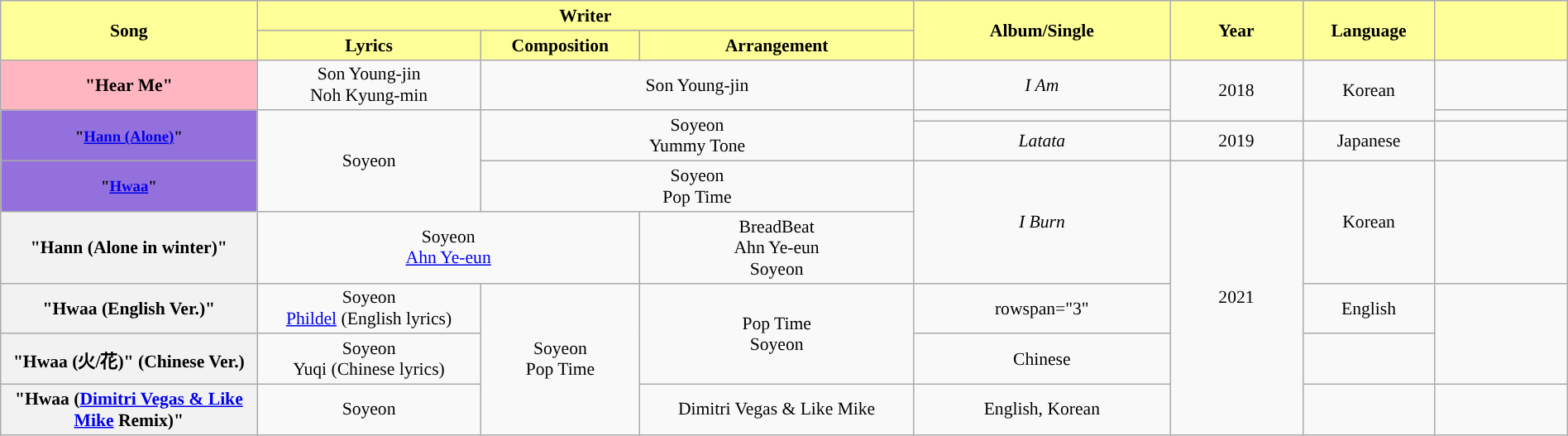<table class="wikitable" style="margin:0.5em auto; clear:both; font-size:.9em; text-align:center; width:100%">
<tr>
<th rowspan="2" style="width:200px; background:#FFFF99;">Song</th>
<th colspan="3" style="width:700px; background:#FFFF99;">Writer</th>
<th rowspan="2" style="width:200px; background:#FFFF99;">Album/Single</th>
<th rowspan="2" style="width:100px; background:#FFFF99;">Year</th>
<th rowspan="2" style="width:100px; background:#FFFF99;">Language</th>
<th rowspan="2" style="width:100px; background:#FFFF99;"></th>
</tr>
<tr>
<th style=background:#FFFF99;">Lyrics</th>
<th style=background:#FFFF99;">Composition</th>
<th style=background:#FFFF99;">Arrangement</th>
</tr>
<tr>
<th style="background-color:lightpink;">"Hear Me" <br></th>
<td>Son Young-jin<br>Noh Kyung-min </td>
<td colspan="2">Son Young-jin </td>
<td><em>I Am</em></td>
<td rowspan="2">2018</td>
<td rowspan="2">Korean</td>
<td></td>
</tr>
<tr>
<th rowspan="2" scope="row" style="background-color:#9370db; font-size:15px;"><small>"<a href='#'>Hann (Alone)</a>" </small></th>
<td rowspan="3">Soyeon</td>
<td colspan="2" rowspan="2">Soyeon<br>Yummy Tone</td>
<td></td>
<td></td>
</tr>
<tr>
<td><em>Latata</em></td>
<td>2019</td>
<td>Japanese</td>
<td></td>
</tr>
<tr>
<th scope="row" style="background-color:#9370db; font-size:15px;"><small>"<a href='#'>Hwaa</a>" <br> </small></th>
<td colspan="2">Soyeon<br>Pop Time</td>
<td rowspan="2"><em>I Burn</em></td>
<td rowspan="5">2021</td>
<td rowspan="2">Korean</td>
<td rowspan="2"></td>
</tr>
<tr>
<th>"Hann (Alone in winter)" <br></th>
<td colspan="2">Soyeon<br><a href='#'>Ahn Ye-eun</a></td>
<td>BreadBeat<br>Ahn Ye-eun<br>Soyeon</td>
</tr>
<tr>
<th>"Hwaa (English Ver.)"</th>
<td>Soyeon<br><a href='#'>Phildel</a> (English lyrics)</td>
<td rowspan="3">Soyeon<br>Pop Time</td>
<td rowspan="2">Pop Time<br>Soyeon</td>
<td>rowspan="3" </td>
<td>English</td>
<td rowspan="2"></td>
</tr>
<tr>
<th>"Hwaa (火/花)" (Chinese Ver.)</th>
<td>Soyeon <br>Yuqi (Chinese lyrics)</td>
<td>Chinese</td>
</tr>
<tr>
<th>"Hwaa (<a href='#'>Dimitri Vegas & Like Mike</a> Remix)"</th>
<td>Soyeon</td>
<td>Dimitri Vegas & Like Mike</td>
<td>English, Korean</td>
<td></td>
</tr>
</table>
